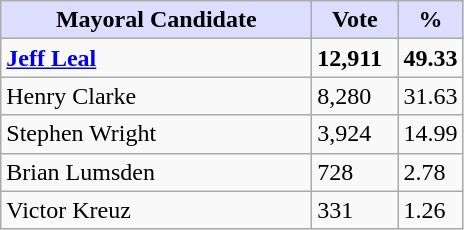<table class="wikitable">
<tr>
<th style="background:#ddf; width:200px;">Mayoral Candidate</th>
<th style="background:#ddf; width:50px;">Vote</th>
<th style="background:#ddf; width:30px;">%</th>
</tr>
<tr>
<td><strong><a href='#'>Jeff Leal</a></strong></td>
<td><strong>12,911</strong></td>
<td><strong>49.33</strong></td>
</tr>
<tr>
<td>Henry Clarke</td>
<td>8,280</td>
<td>31.63</td>
</tr>
<tr>
<td>Stephen Wright</td>
<td>3,924</td>
<td>14.99</td>
</tr>
<tr>
<td>Brian Lumsden</td>
<td>728</td>
<td>2.78</td>
</tr>
<tr>
<td>Victor Kreuz</td>
<td>331</td>
<td>1.26</td>
</tr>
</table>
